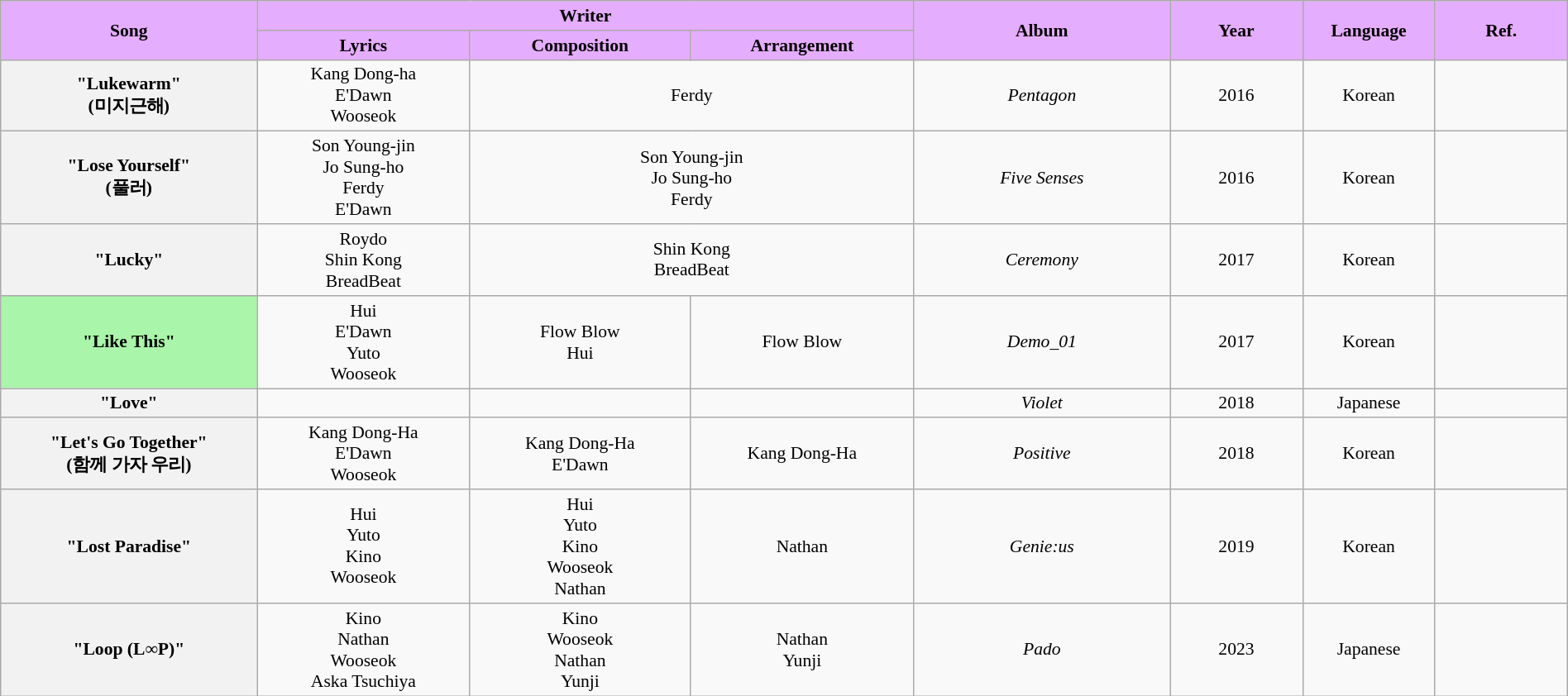<table class="wikitable" style="margin:0.5em auto; clear:both; font-size:.9em; text-align:center; width:100%">
<tr>
<th rowspan="2" style="width:200px; background:#E5ADFD;">Song</th>
<th colspan="3" style="width:700px; background:#E5ADFD;">Writer</th>
<th rowspan="2" style="width:200px; background:#E5ADFD;">Album</th>
<th rowspan="2" style="width:100px; background:#E5ADFD;">Year</th>
<th rowspan="2" style="width:100px; background:#E5ADFD;">Language</th>
<th rowspan="2" style="width:100px; background:#E5ADFD;">Ref.</th>
</tr>
<tr>
<th style=background:#E5ADFD;">Lyrics</th>
<th style=background:#E5ADFD;">Composition</th>
<th style=background:#E5ADFD;">Arrangement</th>
</tr>
<tr>
<th>"Lukewarm" <br>(미지근해)</th>
<td>Kang Dong-ha<br>E'Dawn<br>Wooseok</td>
<td colspan="2">Ferdy</td>
<td><em>Pentagon</em></td>
<td>2016</td>
<td>Korean</td>
<td></td>
</tr>
<tr>
<th>"Lose Yourself" <br>(풀러)</th>
<td>Son Young-jin<br>Jo Sung-ho<br>Ferdy<br>E'Dawn</td>
<td colspan="2">Son Young-jin<br>Jo Sung-ho<br>Ferdy</td>
<td><em>Five Senses</em></td>
<td>2016</td>
<td>Korean</td>
<td></td>
</tr>
<tr>
<th>"Lucky"</th>
<td>Roydo<br>Shin Kong<br>BreadBeat</td>
<td colspan="2">Shin Kong<br>BreadBeat</td>
<td><em>Ceremony</em></td>
<td>2017</td>
<td>Korean</td>
<td></td>
</tr>
<tr>
<th scope="row" style="background-color:#A9F5A9 ">"Like This" </th>
<td>Hui<br>E'Dawn<br>Yuto<br>Wooseok</td>
<td>Flow Blow<br>Hui</td>
<td>Flow Blow</td>
<td><em>Demo_01</em></td>
<td>2017</td>
<td>Korean</td>
<td></td>
</tr>
<tr>
<th>"Love"</th>
<td></td>
<td></td>
<td></td>
<td><em>Violet</em></td>
<td>2018</td>
<td>Japanese</td>
<td></td>
</tr>
<tr>
<th>"Let's Go Together" <br>(함께 가자 우리)</th>
<td>Kang Dong-Ha<br>E'Dawn<br>Wooseok</td>
<td>Kang Dong-Ha<br>E'Dawn</td>
<td>Kang Dong-Ha</td>
<td><em>Positive</em></td>
<td>2018</td>
<td>Korean</td>
<td></td>
</tr>
<tr>
<th>"Lost Paradise" <br></th>
<td>Hui<br>Yuto<br>Kino<br>Wooseok</td>
<td>Hui<br>Yuto<br>Kino<br>Wooseok<br>Nathan</td>
<td>Nathan</td>
<td><em>Genie:us</em></td>
<td>2019</td>
<td>Korean</td>
<td></td>
</tr>
<tr>
<th>"Loop (L∞P)"</th>
<td>Kino<br>Nathan<br>Wooseok<br>Aska Tsuchiya</td>
<td>Kino<br>Wooseok<br>Nathan<br>Yunji</td>
<td>Nathan<br>Yunji</td>
<td><em>Pado</em></td>
<td>2023</td>
<td>Japanese</td>
<td></td>
</tr>
</table>
